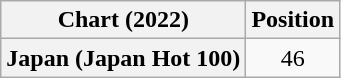<table class="wikitable plainrowheaders" style="text-align:center">
<tr>
<th scope="col">Chart (2022)</th>
<th scope="col">Position</th>
</tr>
<tr>
<th scope="row">Japan (Japan Hot 100)</th>
<td>46</td>
</tr>
</table>
